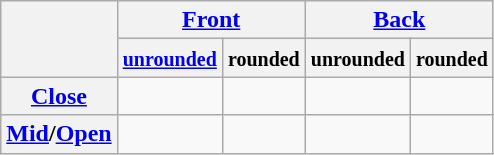<table class="wikitable">
<tr>
<th rowspan="2"></th>
<th colspan="2"><a href='#'>Front</a></th>
<th colspan="2"><a href='#'>Back</a></th>
</tr>
<tr class=small>
<th><small><a href='#'>unrounded</a></small></th>
<th><small>rounded</small></th>
<th><small>unrounded</small></th>
<th><small>rounded</small></th>
</tr>
<tr align=center>
<th><a href='#'>Close</a></th>
<td></td>
<td></td>
<td></td>
<td></td>
</tr>
<tr align=center>
<th><a href='#'>Mid</a>/<a href='#'>Open</a></th>
<td></td>
<td></td>
<td></td>
<td></td>
</tr>
</table>
